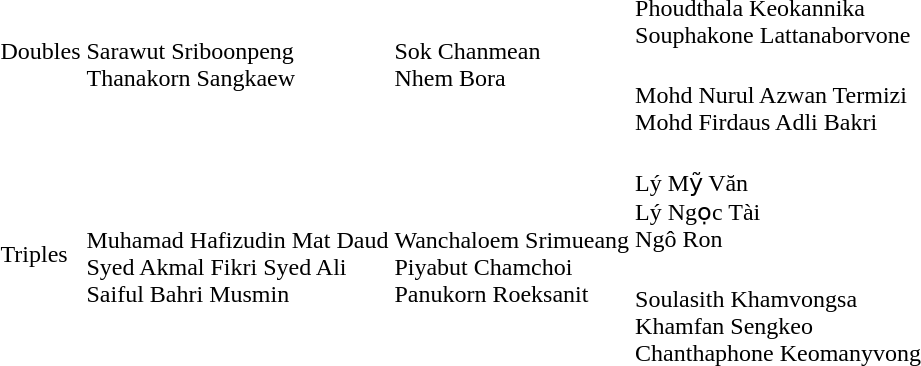<table>
<tr>
<td rowspan=2>Doubles</td>
<td rowspan=2><br>Sarawut Sriboonpeng<br>Thanakorn Sangkaew</td>
<td rowspan=2><br>Sok Chanmean<br>Nhem Bora</td>
<td><br>Phoudthala Keokannika<br>Souphakone Lattanaborvone</td>
</tr>
<tr>
<td><br>Mohd Nurul Azwan Termizi <br>Mohd Firdaus Adli Bakri</td>
</tr>
<tr>
<td rowspan=2>Triples</td>
<td rowspan=2 nowrap=true><br>Muhamad Hafizudin Mat Daud<br>Syed Akmal Fikri Syed Ali<br>Saiful Bahri Musmin</td>
<td rowspan=2 nowrap=true><br>Wanchaloem Srimueang<br>Piyabut Chamchoi<br>Panukorn Roeksanit</td>
<td><br>Lý Mỹ Văn<br>Lý Ngọc Tài<br>Ngô Ron</td>
</tr>
<tr>
<td nowrap=true><br>Soulasith Khamvongsa<br>Khamfan Sengkeo<br>Chanthaphone Keomanyvong</td>
</tr>
</table>
